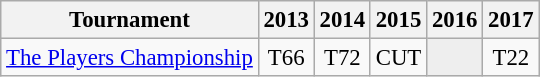<table class="wikitable" style="font-size:95%;text-align:center;">
<tr>
<th>Tournament</th>
<th>2013</th>
<th>2014</th>
<th>2015</th>
<th>2016</th>
<th>2017</th>
</tr>
<tr>
<td align=left><a href='#'>The Players Championship</a></td>
<td>T66</td>
<td>T72</td>
<td>CUT</td>
<td style="background:#eeeeee;"></td>
<td>T22</td>
</tr>
</table>
